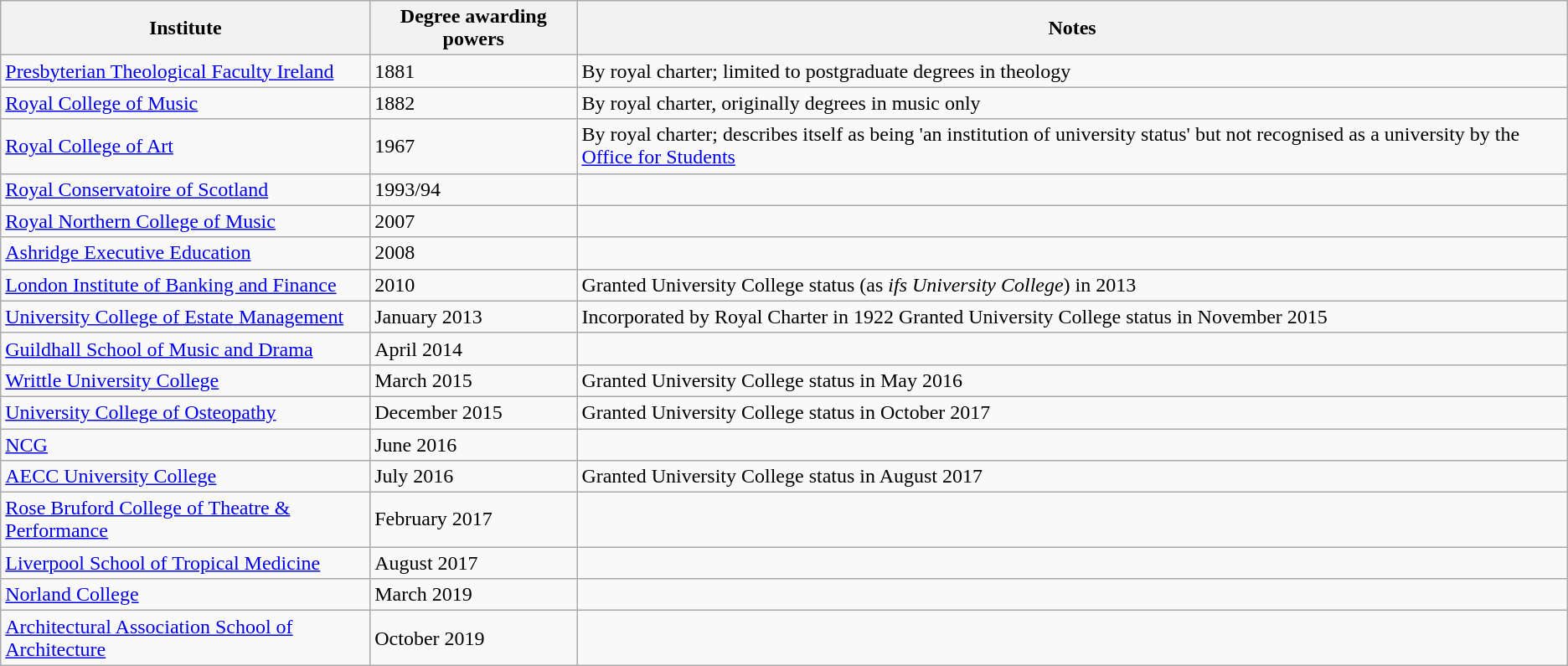<table class="wikitable sortable">
<tr>
<th>Institute</th>
<th>Degree awarding powers</th>
<th>Notes</th>
</tr>
<tr>
<td><a href='#'>Presbyterian Theological Faculty Ireland</a></td>
<td>1881</td>
<td>By royal charter; limited to postgraduate degrees in theology</td>
</tr>
<tr>
<td><a href='#'>Royal College of Music</a></td>
<td>1882</td>
<td>By royal charter, originally degrees in music only</td>
</tr>
<tr>
<td><a href='#'>Royal College of Art</a></td>
<td>1967</td>
<td>By royal charter; describes itself as being 'an institution of university status' but not recognised as a university by the <a href='#'>Office for Students</a></td>
</tr>
<tr>
<td><a href='#'>Royal Conservatoire of Scotland</a></td>
<td>1993/94</td>
<td></td>
</tr>
<tr>
<td><a href='#'>Royal Northern College of Music</a></td>
<td>2007</td>
<td></td>
</tr>
<tr>
<td><a href='#'>Ashridge Executive Education</a></td>
<td>2008</td>
<td></td>
</tr>
<tr>
<td><a href='#'>London Institute of Banking and Finance</a></td>
<td>2010</td>
<td>Granted University College status (as <em>ifs University College</em>) in 2013</td>
</tr>
<tr>
<td><a href='#'>University College of Estate Management</a></td>
<td>January 2013</td>
<td>Incorporated by Royal Charter in 1922  Granted University College status in November 2015</td>
</tr>
<tr>
<td><a href='#'>Guildhall School of Music and Drama</a></td>
<td>April 2014</td>
<td></td>
</tr>
<tr>
<td><a href='#'>Writtle University College</a></td>
<td>March 2015</td>
<td>Granted University College status in May 2016</td>
</tr>
<tr>
<td><a href='#'>University College of Osteopathy</a></td>
<td>December 2015</td>
<td>Granted University College status in October 2017</td>
</tr>
<tr>
<td><a href='#'>NCG</a></td>
<td>June 2016</td>
<td></td>
</tr>
<tr>
<td><a href='#'>AECC University College</a></td>
<td>July 2016</td>
<td>Granted University College status in August 2017</td>
</tr>
<tr>
<td><a href='#'>Rose Bruford College of Theatre & Performance</a></td>
<td>February 2017</td>
<td></td>
</tr>
<tr>
<td><a href='#'>Liverpool School of Tropical Medicine</a></td>
<td>August 2017</td>
<td></td>
</tr>
<tr>
<td><a href='#'>Norland College</a></td>
<td>March 2019</td>
<td></td>
</tr>
<tr>
<td><a href='#'>Architectural Association School of Architecture</a></td>
<td>October 2019</td>
<td></td>
</tr>
</table>
